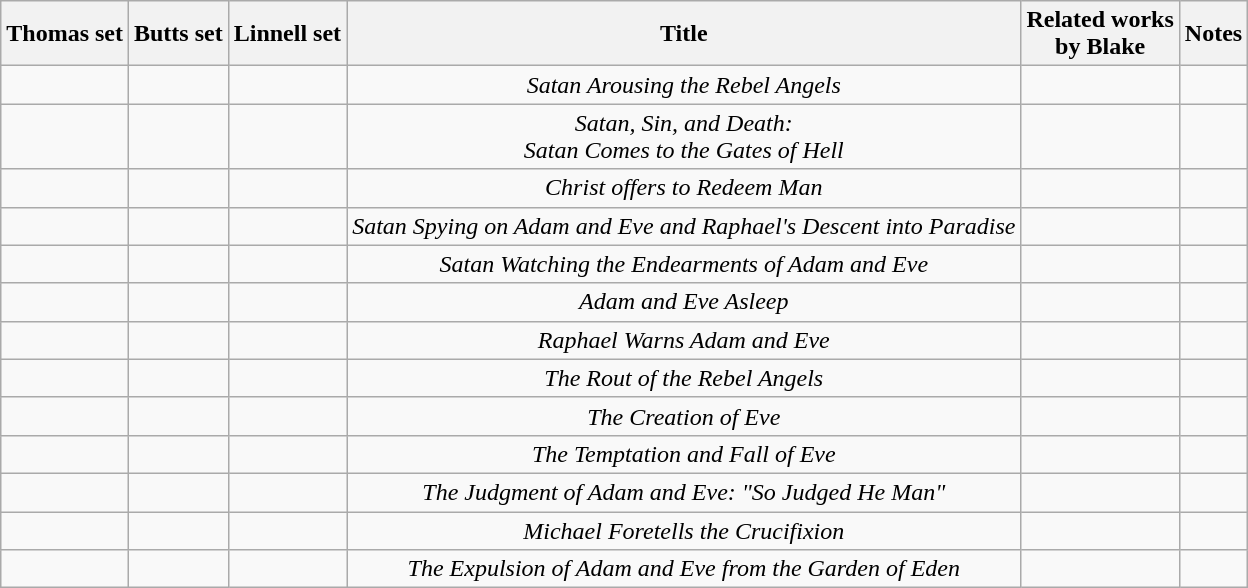<table class="sortable wikitable" style="margin-left:0.5em; text-align:center">
<tr>
<th>Thomas set</th>
<th>Butts set</th>
<th>Linnell set</th>
<th>Title</th>
<th>Related works<br>by Blake</th>
<th>Notes</th>
</tr>
<tr>
<td></td>
<td></td>
<td></td>
<td><em>Satan Arousing the Rebel Angels</em></td>
<td></td>
<td></td>
</tr>
<tr>
<td></td>
<td></td>
<td></td>
<td><em>Satan, Sin, and Death:<br>Satan Comes to the Gates of Hell</em></td>
<td></td>
<td></td>
</tr>
<tr>
<td></td>
<td></td>
<td></td>
<td><em>Christ offers to Redeem Man</em></td>
<td></td>
<td></td>
</tr>
<tr>
<td></td>
<td></td>
<td></td>
<td><em>Satan Spying on Adam and Eve and Raphael's Descent into Paradise</em></td>
<td></td>
<td></td>
</tr>
<tr>
<td></td>
<td></td>
<td></td>
<td><em>Satan Watching the Endearments of Adam and Eve</em></td>
<td></td>
<td></td>
</tr>
<tr>
<td></td>
<td></td>
<td></td>
<td><em>Adam and Eve Asleep</em></td>
<td></td>
<td></td>
</tr>
<tr>
<td></td>
<td></td>
<td></td>
<td><em>Raphael Warns Adam and Eve</em></td>
<td></td>
<td></td>
</tr>
<tr>
<td></td>
<td></td>
<td></td>
<td><em>The Rout of the Rebel Angels</em></td>
<td></td>
<td></td>
</tr>
<tr>
<td></td>
<td></td>
<td></td>
<td><em>The Creation of Eve</em></td>
<td></td>
<td></td>
</tr>
<tr>
<td></td>
<td></td>
<td></td>
<td><em>The Temptation and Fall of Eve</em></td>
<td></td>
<td></td>
</tr>
<tr>
<td></td>
<td></td>
<td></td>
<td><em>The Judgment of Adam and Eve: "So Judged He Man"</em></td>
<td></td>
<td></td>
</tr>
<tr>
<td></td>
<td></td>
<td></td>
<td><em>Michael Foretells the Crucifixion</em></td>
<td></td>
<td></td>
</tr>
<tr>
<td></td>
<td></td>
<td></td>
<td><em>The Expulsion of Adam and Eve from the Garden of Eden</em></td>
<td></td>
<td></td>
</tr>
</table>
